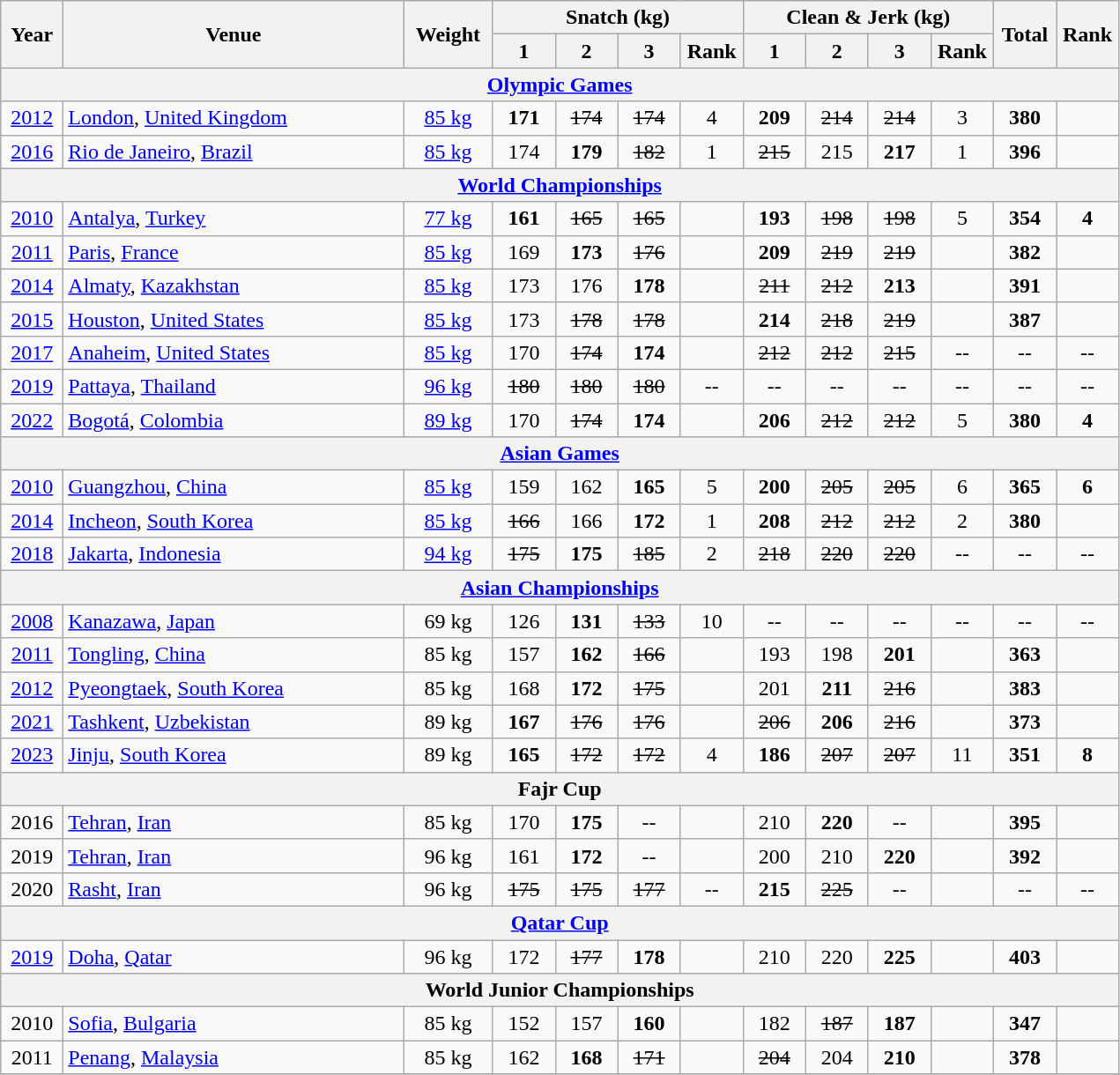<table class = "wikitable" style="text-align:center;">
<tr>
<th rowspan=2 width=40>Year</th>
<th rowspan=2 width=250>Venue</th>
<th rowspan=2 width=60>Weight</th>
<th colspan=4>Snatch (kg)</th>
<th colspan=4>Clean & Jerk (kg)</th>
<th rowspan=2 width=40>Total</th>
<th rowspan=2 width=40>Rank</th>
</tr>
<tr>
<th width=40>1</th>
<th width=40>2</th>
<th width=40>3</th>
<th width=40>Rank</th>
<th width=40>1</th>
<th width=40>2</th>
<th width=40>3</th>
<th width=40>Rank</th>
</tr>
<tr>
<th colspan=13><a href='#'>Olympic Games</a></th>
</tr>
<tr>
<td><a href='#'>2012</a></td>
<td align=left> <a href='#'>London</a>, <a href='#'>United Kingdom</a></td>
<td><a href='#'>85 kg</a></td>
<td><strong>171</strong></td>
<td><s>174</s></td>
<td><s>174</s></td>
<td>4</td>
<td><strong>209</strong></td>
<td><s>214</s></td>
<td><s>214</s></td>
<td>3</td>
<td><strong>380</strong></td>
<td></td>
</tr>
<tr>
<td><a href='#'>2016</a></td>
<td align=left> <a href='#'>Rio de Janeiro</a>, <a href='#'>Brazil</a></td>
<td><a href='#'>85 kg</a></td>
<td>174</td>
<td><strong>179</strong></td>
<td><s>182</s></td>
<td>1</td>
<td><s>215</s></td>
<td>215</td>
<td><strong>217</strong></td>
<td>1</td>
<td><strong>396</strong></td>
<td></td>
</tr>
<tr>
<th colspan=13><a href='#'>World Championships</a></th>
</tr>
<tr>
<td><a href='#'>2010</a></td>
<td align=left> <a href='#'>Antalya</a>, <a href='#'>Turkey</a></td>
<td><a href='#'>77 kg</a></td>
<td><strong>161</strong></td>
<td><s>165</s></td>
<td><s>165</s></td>
<td></td>
<td><strong>193</strong></td>
<td><s>198</s></td>
<td><s>198</s></td>
<td>5</td>
<td><strong>354</strong></td>
<td><strong>4</strong></td>
</tr>
<tr>
<td><a href='#'>2011</a></td>
<td align=left> <a href='#'>Paris</a>, <a href='#'>France</a></td>
<td><a href='#'>85 kg</a></td>
<td>169</td>
<td><strong>173</strong></td>
<td><s>176</s></td>
<td></td>
<td><strong>209</strong></td>
<td><s>219</s></td>
<td><s>219</s></td>
<td></td>
<td><strong>382</strong></td>
<td></td>
</tr>
<tr>
<td><a href='#'>2014</a></td>
<td align=left> <a href='#'>Almaty</a>, <a href='#'>Kazakhstan</a></td>
<td><a href='#'>85 kg</a></td>
<td>173</td>
<td>176</td>
<td><strong>178</strong></td>
<td></td>
<td><s>211</s></td>
<td><s>212</s></td>
<td><strong>213</strong></td>
<td></td>
<td><strong>391</strong></td>
<td></td>
</tr>
<tr>
<td><a href='#'>2015</a></td>
<td align=left> <a href='#'>Houston</a>, <a href='#'>United States</a></td>
<td><a href='#'>85 kg</a></td>
<td>173</td>
<td><s>178</s></td>
<td><s>178</s></td>
<td></td>
<td><strong>214</strong></td>
<td><s>218</s></td>
<td><s>219</s></td>
<td></td>
<td><strong>387</strong></td>
<td></td>
</tr>
<tr>
<td><a href='#'>2017</a></td>
<td align=left> <a href='#'>Anaheim</a>, <a href='#'>United States</a></td>
<td><a href='#'>85 kg</a></td>
<td>170</td>
<td><s>174</s></td>
<td><strong>174</strong></td>
<td></td>
<td><s>212</s></td>
<td><s>212</s></td>
<td><s>215</s></td>
<td>--</td>
<td>--</td>
<td>--</td>
</tr>
<tr>
<td><a href='#'>2019</a></td>
<td align=left> <a href='#'>Pattaya</a>, <a href='#'>Thailand</a></td>
<td><a href='#'>96 kg</a></td>
<td><s>180</s></td>
<td><s>180</s></td>
<td><s>180</s></td>
<td>--</td>
<td>--</td>
<td>--</td>
<td>--</td>
<td>--</td>
<td>--</td>
<td>--</td>
</tr>
<tr>
<td><a href='#'>2022</a></td>
<td align=left> <a href='#'>Bogotá</a>, <a href='#'>Colombia</a></td>
<td><a href='#'>89 kg</a></td>
<td>170</td>
<td><s>174</s></td>
<td><strong>174</strong></td>
<td></td>
<td><strong>206</strong></td>
<td><s>212</s></td>
<td><s>212</s></td>
<td>5</td>
<td><strong>380</strong></td>
<td><strong>4</strong></td>
</tr>
<tr>
<th colspan=13><a href='#'>Asian Games</a></th>
</tr>
<tr>
<td><a href='#'>2010</a></td>
<td align=left> <a href='#'>Guangzhou</a>, <a href='#'>China</a></td>
<td><a href='#'>85 kg</a></td>
<td>159</td>
<td>162</td>
<td><strong>165</strong></td>
<td>5</td>
<td><strong>200</strong></td>
<td><s>205</s></td>
<td><s>205</s></td>
<td>6</td>
<td><strong>365</strong></td>
<td><strong>6</strong></td>
</tr>
<tr>
<td><a href='#'>2014</a></td>
<td align=left> <a href='#'>Incheon</a>, <a href='#'>South Korea</a></td>
<td><a href='#'>85 kg</a></td>
<td><s>166</s></td>
<td>166</td>
<td><strong>172</strong></td>
<td>1</td>
<td><strong>208</strong></td>
<td><s>212</s></td>
<td><s>212</s></td>
<td>2</td>
<td><strong>380</strong></td>
<td></td>
</tr>
<tr>
<td><a href='#'>2018</a></td>
<td align=left> <a href='#'>Jakarta</a>, <a href='#'>Indonesia</a></td>
<td><a href='#'>94 kg</a></td>
<td><s>175</s></td>
<td><strong>175</strong></td>
<td><s>185</s></td>
<td>2</td>
<td><s>218</s></td>
<td><s>220</s></td>
<td><s>220</s></td>
<td>--</td>
<td>--</td>
<td>--</td>
</tr>
<tr>
<th colspan=13><a href='#'>Asian Championships</a></th>
</tr>
<tr>
<td><a href='#'>2008</a></td>
<td align=left> <a href='#'>Kanazawa</a>, <a href='#'>Japan</a></td>
<td>69 kg</td>
<td>126</td>
<td><strong>131</strong></td>
<td><s>133</s></td>
<td>10</td>
<td>--</td>
<td>--</td>
<td>--</td>
<td>--</td>
<td>--</td>
<td>--</td>
</tr>
<tr>
<td><a href='#'>2011</a></td>
<td align=left> <a href='#'>Tongling</a>, <a href='#'>China</a></td>
<td>85 kg</td>
<td>157</td>
<td><strong>162</strong></td>
<td><s>166</s></td>
<td></td>
<td>193</td>
<td>198</td>
<td><strong>201</strong></td>
<td></td>
<td><strong>363</strong></td>
<td></td>
</tr>
<tr>
<td><a href='#'>2012</a></td>
<td align=left> <a href='#'>Pyeongtaek</a>, <a href='#'>South Korea</a></td>
<td>85 kg</td>
<td>168</td>
<td><strong>172</strong></td>
<td><s>175</s></td>
<td></td>
<td>201</td>
<td><strong>211</strong></td>
<td><s>216</s></td>
<td></td>
<td><strong>383</strong></td>
<td></td>
</tr>
<tr>
<td><a href='#'>2021</a></td>
<td align=left> <a href='#'>Tashkent</a>, <a href='#'>Uzbekistan</a></td>
<td>89 kg</td>
<td><strong>167</strong></td>
<td><s>176</s></td>
<td><s>176</s></td>
<td></td>
<td><s>206</s></td>
<td><strong>206</strong></td>
<td><s>216</s></td>
<td></td>
<td><strong>373</strong></td>
<td></td>
</tr>
<tr>
<td><a href='#'>2023</a></td>
<td align=left> <a href='#'>Jinju</a>, <a href='#'>South Korea</a></td>
<td>89 kg</td>
<td><strong>165</strong></td>
<td><s>172</s></td>
<td><s>172</s></td>
<td>4</td>
<td><strong>186</strong></td>
<td><s>207</s></td>
<td><s>207</s></td>
<td>11</td>
<td><strong>351</strong></td>
<td><strong>8</strong></td>
</tr>
<tr>
<th colspan=13>Fajr Cup</th>
</tr>
<tr>
<td>2016</td>
<td align=left> <a href='#'>Tehran</a>, <a href='#'>Iran</a></td>
<td>85 kg</td>
<td>170</td>
<td><strong>175</strong></td>
<td>--</td>
<td></td>
<td>210</td>
<td><strong>220</strong></td>
<td>--</td>
<td><strong></strong></td>
<td><strong>395</strong></td>
<td></td>
</tr>
<tr>
<td>2019</td>
<td align=left> <a href='#'>Tehran</a>, <a href='#'>Iran</a></td>
<td>96 kg</td>
<td>161</td>
<td><strong>172</strong></td>
<td>--</td>
<td></td>
<td>200</td>
<td>210</td>
<td><strong>220</strong></td>
<td><strong></strong></td>
<td><strong>392</strong></td>
<td></td>
</tr>
<tr>
<td>2020</td>
<td align=left> <a href='#'>Rasht</a>, <a href='#'>Iran</a></td>
<td>96 kg</td>
<td><s>175</s></td>
<td><s>175</s></td>
<td><s>177</s></td>
<td>--</td>
<td><strong>215</strong></td>
<td><s>225</s></td>
<td>--</td>
<td><strong></strong></td>
<td>--</td>
<td>--</td>
</tr>
<tr>
<th colspan="13"><a href='#'>Qatar Cup</a></th>
</tr>
<tr>
<td><a href='#'>2019</a></td>
<td align=left> <a href='#'>Doha</a>, <a href='#'>Qatar</a></td>
<td>96 kg</td>
<td>172</td>
<td><s>177</s></td>
<td><strong>178</strong></td>
<td></td>
<td>210</td>
<td>220</td>
<td><strong>225</strong></td>
<td></td>
<td><strong>403</strong></td>
<td></td>
</tr>
<tr>
<th colspan=13>World Junior Championships</th>
</tr>
<tr>
<td>2010</td>
<td align=left> <a href='#'>Sofia</a>, <a href='#'>Bulgaria</a></td>
<td>85 kg</td>
<td>152</td>
<td>157</td>
<td><strong>160</strong></td>
<td></td>
<td>182</td>
<td><s>187</s></td>
<td><strong>187</strong></td>
<td></td>
<td><strong>347</strong></td>
<td></td>
</tr>
<tr>
<td>2011</td>
<td align=left> <a href='#'>Penang</a>, <a href='#'>Malaysia</a></td>
<td>85 kg</td>
<td>162</td>
<td><strong>168</strong></td>
<td><s>171</s></td>
<td></td>
<td><s>204</s></td>
<td>204</td>
<td><strong>210</strong></td>
<td></td>
<td><strong>378</strong></td>
<td></td>
</tr>
<tr>
</tr>
</table>
